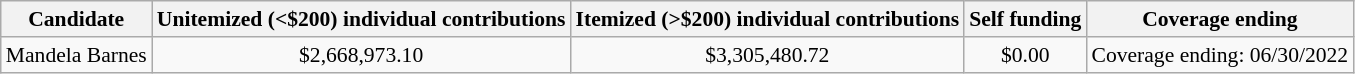<table class="wikitable" style="font-size:90%;text-align:center;">
<tr valign=bottom>
<th>Candidate</th>
<th>Unitemized (<$200) individual contributions</th>
<th>Itemized (>$200) individual contributions</th>
<th>Self funding</th>
<th>Coverage ending</th>
</tr>
<tr>
<td>Mandela Barnes</td>
<td>$2,668,973.10</td>
<td>$3,305,480.72</td>
<td>$0.00</td>
<td>Coverage ending: 06/30/2022</td>
</tr>
</table>
